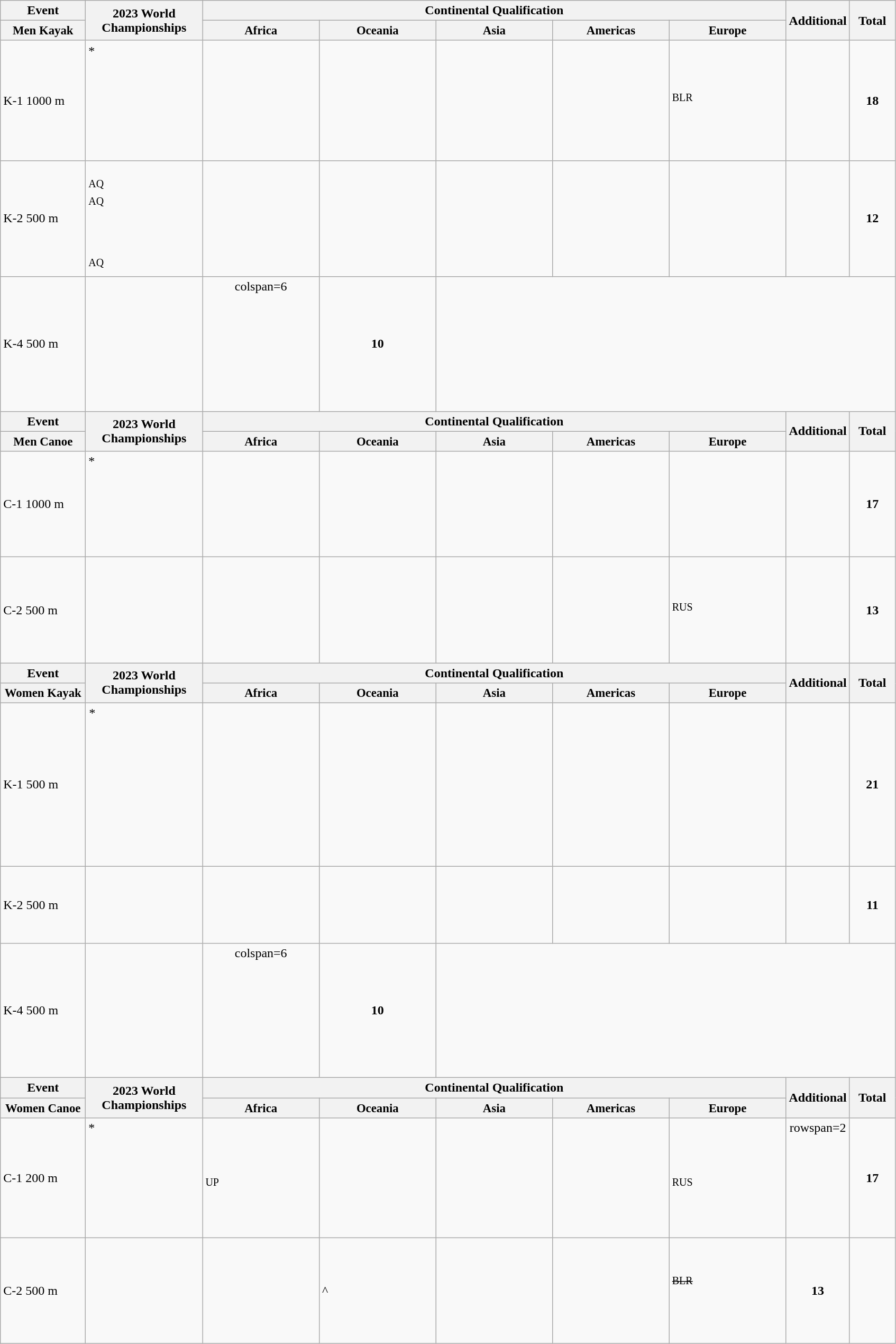<table class="wikitable" style="text-align:center">
<tr>
<th width=100>Event</th>
<th width=140 rowspan="2">2023 World<br>Championships</th>
<th colspan="5">Continental Qualification</th>
<th width=50 rowspan="2">Additional</th>
<th width=50 rowspan="2">Total</th>
</tr>
<tr style="font-size: 95%">
<th>Men Kayak</th>
<th width=140>Africa</th>
<th width=140>Oceania</th>
<th width=140>Asia</th>
<th width=140>Americas</th>
<th width=140>Europe</th>
</tr>
<tr valign=top>
<td align="left" valign=middle>K-1 1000 m</td>
<td align="left">*<br><br><br><em></em><br><br><br><br><br></td>
<td align="left" valign=middle></td>
<td align="left" valign=middle></td>
<td align="left" valign=middle><br></td>
<td align="left" valign=middle><br></td>
<td align="left" valign=middle><sup>BLR</sup><br></td>
<td align="left" valign=middle></td>
<td valign=middle><strong>18</strong></td>
</tr>
<tr valign=top>
<td align="left" valign=middle>K-2 500 m</td>
<td align="left"><br><sup>AQ</sup><br><sup>AQ</sup><br><br><br><br><sup>AQ</sup></td>
<td align="left" valign=middle></td>
<td align="left" valign=middle></td>
<td align="left" valign=middle></td>
<td align="left" valign=middle></td>
<td align="left" valign=middle></td>
<td></td>
<td valign=middle><strong>12</strong></td>
</tr>
<tr valign=top>
<td align="left" valign=middle>K-4 500 m</td>
<td align="left"> <br>  <br>  <br>  <br>  <br>  <br>  <br>  <br>  <br> </td>
<td>colspan=6 </td>
<td valign=middle><strong>10</strong></td>
</tr>
<tr>
<th width=100>Event</th>
<th width=140 rowspan="2">2023 World<br>Championships</th>
<th colspan="5">Continental Qualification</th>
<th width=50 rowspan="2">Additional</th>
<th width=50 rowspan="2">Total</th>
</tr>
<tr style="font-size: 95%">
<th>Men Canoe</th>
<th width=140>Africa</th>
<th width=140>Oceania</th>
<th width=140>Asia</th>
<th width=140>Americas</th>
<th width=140>Europe</th>
</tr>
<tr valign=top>
<td align="left" valign=middle>C-1 1000 m</td>
<td align="left">*<em><br></em><br><br><br><br><br><br></td>
<td align="left" valign=middle></td>
<td align="left" valign=middle><s></s><br></td>
<td align="left" valign=middle><br></td>
<td align="left" valign=middle><br></td>
<td align="left" valign=middle><br></td>
<td align="left" valign=middle></td>
<td valign=middle><strong>17</strong></td>
</tr>
<tr valign=top>
<td align="left" valign=middle>C-2 500 m</td>
<td align="left"><br><br><br><br><br><br><br></td>
<td align="left" valign=middle></td>
<td align="left" valign=middle></td>
<td align="left" valign=middle></td>
<td align="left" valign=middle></td>
<td align="left" valign=middle><sup>RUS</sup></td>
<td></td>
<td valign=middle><strong>13</strong></td>
</tr>
<tr>
<th width=100>Event</th>
<th width=140 rowspan="2">2023 World<br>Championships</th>
<th colspan="5">Continental Qualification</th>
<th width=50 rowspan="2">Additional</th>
<th width=50 rowspan="2">Total</th>
</tr>
<tr style="font-size: 95%">
<th>Women Kayak</th>
<th width=140>Africa</th>
<th width=140>Oceania</th>
<th width=140>Asia</th>
<th width=140>Americas</th>
<th width=140>Europe</th>
</tr>
<tr valign=top>
<td align="left" valign=middle>K-1 500 m</td>
<td align="left"><em>*</em><br><em></em><br><em></em><br><em></em><br><em></em><br><br><br><br><br><br><br></td>
<td align="left" valign=middle></td>
<td align="left" valign=middle></td>
<td align="left" valign=middle><br></td>
<td align="left" valign=middle><br></td>
<td align="left" valign=middle><br></td>
<td align="left" valign=middle></td>
<td valign=middle><strong>21</strong></td>
</tr>
<tr valign=top>
<td align="left" valign=middle>K-2 500 m</td>
<td align="left"><br><br><br><br><br></td>
<td align="left" valign=middle></td>
<td align="left" valign=middle></td>
<td align="left" valign=middle></td>
<td align="left" valign=middle></td>
<td align="left" valign=middle></td>
<td></td>
<td valign=middle><strong>11</strong></td>
</tr>
<tr valign=top>
<td align="left" valign=middle>K-4 500 m</td>
<td align="left"> <br>  <br>  <br>  <br>  <br>  <br>  <br>  <br>  <br> </td>
<td>colspan=6 </td>
<td valign=middle><strong>10</strong></td>
</tr>
<tr>
<th width=100>Event</th>
<th width=140 rowspan="2">2023 World<br>Championships</th>
<th colspan="5">Continental Qualification</th>
<th width=50 rowspan="2">Additional</th>
<th width=50 rowspan="2">Total</th>
</tr>
<tr style="font-size: 95%">
<th>Women Canoe</th>
<th width=140>Africa</th>
<th width=140>Oceania</th>
<th width=140>Asia</th>
<th width=140>Americas</th>
<th width=140>Europe</th>
</tr>
<tr valign=top>
<td align="left" valign=middle>C-1 200 m</td>
<td align="left">*<br><em></em><br><em></em><br><br><br><br><br><em></em><br></td>
<td align="left" valign=middle><br><sup>UP</sup></td>
<td align="left" valign=middle><s></s><br></td>
<td align="left" valign=middle><br></td>
<td align="left" valign=middle><br></td>
<td align="left" valign=middle><br><sup>RUS</sup></td>
<td>rowspan=2 </td>
<td valign=middle><strong>17</strong></td>
</tr>
<tr valign=top>
<td align="left" valign=middle>C-2 500 m</td>
<td align="left"> <br>  <br>  <br>  <br>  <br>  <br>  <br> </td>
<td align="left" valign=middle></td>
<td align="left" valign=middle>^</td>
<td align="left" valign=middle></td>
<td align="left" valign=middle></td>
<td align="left" valign=middle><s><sup>BLR</sup></s><br><br></td>
<td valign=middle><strong>13</strong></td>
</tr>
</table>
